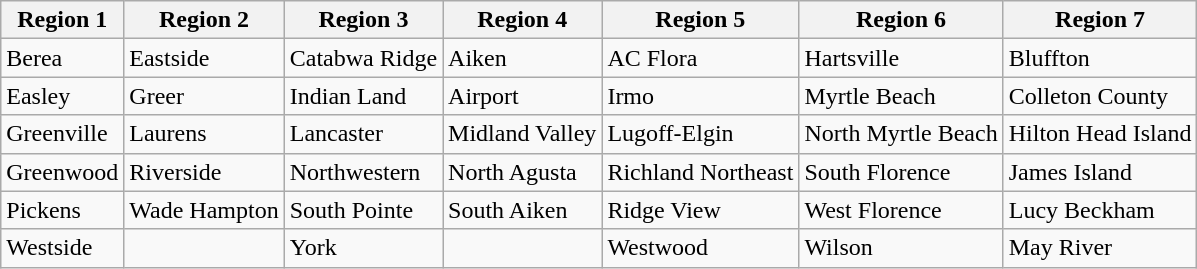<table class="wikitable">
<tr>
<th><strong>Region 1</strong></th>
<th><strong>Region 2</strong></th>
<th><strong>Region 3</strong></th>
<th><strong>Region 4</strong></th>
<th><strong>Region 5</strong></th>
<th><strong>Region 6</strong></th>
<th><strong>Region 7</strong></th>
</tr>
<tr>
<td>Berea</td>
<td>Eastside</td>
<td>Catabwa Ridge</td>
<td>Aiken</td>
<td>AC Flora</td>
<td>Hartsville</td>
<td>Bluffton</td>
</tr>
<tr>
<td>Easley</td>
<td>Greer</td>
<td>Indian Land</td>
<td>Airport</td>
<td>Irmo</td>
<td>Myrtle Beach</td>
<td>Colleton County</td>
</tr>
<tr>
<td>Greenville</td>
<td>Laurens</td>
<td>Lancaster</td>
<td>Midland Valley</td>
<td>Lugoff-Elgin</td>
<td>North Myrtle Beach</td>
<td>Hilton Head Island</td>
</tr>
<tr>
<td>Greenwood</td>
<td>Riverside</td>
<td>Northwestern</td>
<td>North Agusta</td>
<td>Richland Northeast</td>
<td>South Florence</td>
<td>James Island</td>
</tr>
<tr>
<td>Pickens</td>
<td>Wade Hampton</td>
<td>South Pointe</td>
<td>South Aiken</td>
<td>Ridge View</td>
<td>West Florence</td>
<td>Lucy Beckham</td>
</tr>
<tr>
<td>Westside</td>
<td></td>
<td>York</td>
<td></td>
<td>Westwood</td>
<td>Wilson</td>
<td>May River</td>
</tr>
</table>
